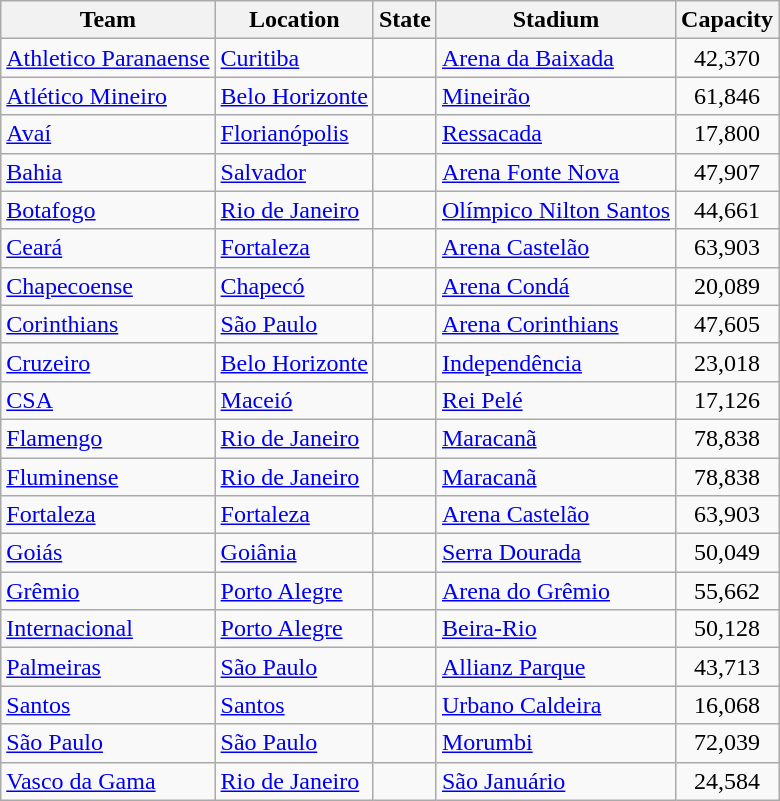<table class="wikitable sortable" style="text-align: left;">
<tr>
<th>Team</th>
<th>Location</th>
<th>State</th>
<th>Stadium</th>
<th>Capacity</th>
</tr>
<tr>
<td><a href='#'>Athletico Paranaense</a></td>
<td><a href='#'>Curitiba</a></td>
<td></td>
<td><a href='#'>Arena da Baixada</a></td>
<td align=center>42,370</td>
</tr>
<tr>
<td><a href='#'>Atlético Mineiro</a></td>
<td><a href='#'>Belo Horizonte</a></td>
<td></td>
<td><a href='#'>Mineirão</a></td>
<td align=center>61,846</td>
</tr>
<tr>
<td><a href='#'>Avaí</a></td>
<td><a href='#'>Florianópolis</a></td>
<td></td>
<td><a href='#'>Ressacada</a></td>
<td align=center>17,800</td>
</tr>
<tr>
<td><a href='#'>Bahia</a></td>
<td><a href='#'>Salvador</a></td>
<td></td>
<td><a href='#'>Arena Fonte Nova</a></td>
<td align=center>47,907</td>
</tr>
<tr>
<td><a href='#'>Botafogo</a></td>
<td><a href='#'>Rio de Janeiro</a></td>
<td></td>
<td><a href='#'>Olímpico Nilton Santos</a></td>
<td align=center>44,661</td>
</tr>
<tr>
<td><a href='#'>Ceará</a></td>
<td><a href='#'>Fortaleza</a></td>
<td></td>
<td><a href='#'>Arena Castelão</a></td>
<td align=center>63,903</td>
</tr>
<tr>
<td><a href='#'>Chapecoense</a></td>
<td><a href='#'>Chapecó</a></td>
<td></td>
<td><a href='#'>Arena Condá</a></td>
<td align=center>20,089</td>
</tr>
<tr>
<td><a href='#'>Corinthians</a></td>
<td><a href='#'>São Paulo</a></td>
<td></td>
<td><a href='#'>Arena Corinthians</a></td>
<td align=center>47,605</td>
</tr>
<tr>
<td><a href='#'>Cruzeiro</a></td>
<td><a href='#'>Belo Horizonte</a></td>
<td></td>
<td><a href='#'>Independência</a></td>
<td align=center>23,018</td>
</tr>
<tr>
<td><a href='#'>CSA</a></td>
<td><a href='#'>Maceió</a></td>
<td></td>
<td><a href='#'>Rei Pelé</a></td>
<td align=center>17,126</td>
</tr>
<tr>
<td><a href='#'>Flamengo</a></td>
<td><a href='#'>Rio de Janeiro</a></td>
<td></td>
<td><a href='#'>Maracanã</a></td>
<td align=center>78,838</td>
</tr>
<tr>
<td><a href='#'>Fluminense</a></td>
<td><a href='#'>Rio de Janeiro</a></td>
<td></td>
<td><a href='#'>Maracanã</a></td>
<td align=center>78,838</td>
</tr>
<tr>
<td><a href='#'>Fortaleza</a></td>
<td><a href='#'>Fortaleza</a></td>
<td></td>
<td><a href='#'>Arena Castelão</a></td>
<td align=center>63,903</td>
</tr>
<tr>
<td><a href='#'>Goiás</a></td>
<td><a href='#'>Goiânia</a></td>
<td></td>
<td><a href='#'>Serra Dourada</a></td>
<td align=center>50,049</td>
</tr>
<tr>
<td><a href='#'>Grêmio</a></td>
<td><a href='#'>Porto Alegre</a></td>
<td></td>
<td><a href='#'>Arena do Grêmio</a></td>
<td align=center>55,662</td>
</tr>
<tr>
<td><a href='#'>Internacional</a></td>
<td><a href='#'>Porto Alegre</a></td>
<td></td>
<td><a href='#'>Beira-Rio</a></td>
<td align=center>50,128</td>
</tr>
<tr>
<td><a href='#'>Palmeiras</a></td>
<td><a href='#'>São Paulo</a></td>
<td></td>
<td><a href='#'>Allianz Parque</a></td>
<td align=center>43,713</td>
</tr>
<tr>
<td><a href='#'>Santos</a></td>
<td><a href='#'>Santos</a></td>
<td></td>
<td><a href='#'>Urbano Caldeira</a></td>
<td align=center>16,068</td>
</tr>
<tr>
<td><a href='#'>São Paulo</a></td>
<td><a href='#'>São Paulo</a></td>
<td></td>
<td><a href='#'>Morumbi</a></td>
<td align=center>72,039</td>
</tr>
<tr>
<td><a href='#'>Vasco da Gama</a></td>
<td><a href='#'>Rio de Janeiro</a></td>
<td></td>
<td><a href='#'>São Januário</a></td>
<td align=center>24,584</td>
</tr>
</table>
